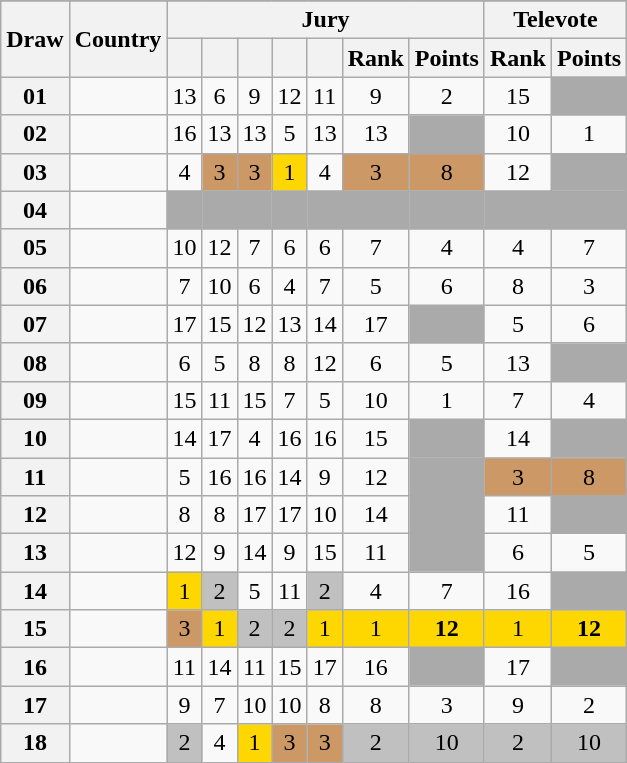<table class="sortable wikitable collapsible plainrowheaders" style="text-align:center;">
<tr>
</tr>
<tr>
<th scope="col" rowspan="2">Draw</th>
<th scope="col" rowspan="2">Country</th>
<th scope="col" colspan="7">Jury</th>
<th scope="col" colspan="2">Televote</th>
</tr>
<tr>
<th scope="col"><small></small></th>
<th scope="col"><small></small></th>
<th scope="col"><small></small></th>
<th scope="col"><small></small></th>
<th scope="col"><small></small></th>
<th scope="col">Rank</th>
<th scope="col">Points</th>
<th scope="col">Rank</th>
<th scope="col">Points</th>
</tr>
<tr>
<th scope="row" style="text-align:center;">01</th>
<td style="text-align:left;"></td>
<td>13</td>
<td>6</td>
<td>9</td>
<td>12</td>
<td>11</td>
<td>9</td>
<td>2</td>
<td>15</td>
<td style="background:#AAAAAA;"></td>
</tr>
<tr>
<th scope="row" style="text-align:center;">02</th>
<td style="text-align:left;"></td>
<td>16</td>
<td>13</td>
<td>13</td>
<td>5</td>
<td>13</td>
<td>13</td>
<td style="background:#AAAAAA;"></td>
<td>10</td>
<td>1</td>
</tr>
<tr>
<th scope="row" style="text-align:center;">03</th>
<td style="text-align:left;"></td>
<td>4</td>
<td style="background:#CC9966;">3</td>
<td style="background:#CC9966;">3</td>
<td style="background:gold;">1</td>
<td>4</td>
<td style="background:#CC9966;">3</td>
<td style="background:#CC9966;">8</td>
<td>12</td>
<td style="background:#AAAAAA;"></td>
</tr>
<tr class="sortbottom">
<th scope="row" style="text-align:center;">04</th>
<td style="text-align:left;"></td>
<td style="background:#AAAAAA;"></td>
<td style="background:#AAAAAA;"></td>
<td style="background:#AAAAAA;"></td>
<td style="background:#AAAAAA;"></td>
<td style="background:#AAAAAA;"></td>
<td style="background:#AAAAAA;"></td>
<td style="background:#AAAAAA;"></td>
<td style="background:#AAAAAA;"></td>
<td style="background:#AAAAAA;"></td>
</tr>
<tr>
<th scope="row" style="text-align:center;">05</th>
<td style="text-align:left;"></td>
<td>10</td>
<td>12</td>
<td>7</td>
<td>6</td>
<td>6</td>
<td>7</td>
<td>4</td>
<td>4</td>
<td>7</td>
</tr>
<tr>
<th scope="row" style="text-align:center;">06</th>
<td style="text-align:left;"></td>
<td>7</td>
<td>10</td>
<td>6</td>
<td>4</td>
<td>7</td>
<td>5</td>
<td>6</td>
<td>8</td>
<td>3</td>
</tr>
<tr>
<th scope="row" style="text-align:center;">07</th>
<td style="text-align:left;"></td>
<td>17</td>
<td>15</td>
<td>12</td>
<td>13</td>
<td>14</td>
<td>17</td>
<td style="background:#AAAAAA;"></td>
<td>5</td>
<td>6</td>
</tr>
<tr>
<th scope="row" style="text-align:center;">08</th>
<td style="text-align:left;"></td>
<td>6</td>
<td>5</td>
<td>8</td>
<td>8</td>
<td>12</td>
<td>6</td>
<td>5</td>
<td>13</td>
<td style="background:#AAAAAA;"></td>
</tr>
<tr>
<th scope="row" style="text-align:center;">09</th>
<td style="text-align:left;"></td>
<td>15</td>
<td>11</td>
<td>15</td>
<td>7</td>
<td>5</td>
<td>10</td>
<td>1</td>
<td>7</td>
<td>4</td>
</tr>
<tr>
<th scope="row" style="text-align:center;">10</th>
<td style="text-align:left;"></td>
<td>14</td>
<td>17</td>
<td>4</td>
<td>16</td>
<td>16</td>
<td>15</td>
<td style="background:#AAAAAA;"></td>
<td>14</td>
<td style="background:#AAAAAA;"></td>
</tr>
<tr>
<th scope="row" style="text-align:center;">11</th>
<td style="text-align:left;"></td>
<td>5</td>
<td>16</td>
<td>16</td>
<td>14</td>
<td>9</td>
<td>12</td>
<td style="background:#AAAAAA;"></td>
<td style="background:#CC9966;">3</td>
<td style="background:#CC9966;">8</td>
</tr>
<tr>
<th scope="row" style="text-align:center;">12</th>
<td style="text-align:left;"></td>
<td>8</td>
<td>8</td>
<td>17</td>
<td>17</td>
<td>10</td>
<td>14</td>
<td style="background:#AAAAAA;"></td>
<td>11</td>
<td style="background:#AAAAAA;"></td>
</tr>
<tr>
<th scope="row" style="text-align:center;">13</th>
<td style="text-align:left;"></td>
<td>12</td>
<td>9</td>
<td>14</td>
<td>9</td>
<td>15</td>
<td>11</td>
<td style="background:#AAAAAA;"></td>
<td>6</td>
<td>5</td>
</tr>
<tr>
<th scope="row" style="text-align:center;">14</th>
<td style="text-align:left;"></td>
<td style="background:gold;">1</td>
<td style="background:silver;">2</td>
<td>5</td>
<td>11</td>
<td style="background:silver;">2</td>
<td>4</td>
<td>7</td>
<td>16</td>
<td style="background:#AAAAAA;"></td>
</tr>
<tr>
<th scope="row" style="text-align:center;">15</th>
<td style="text-align:left;"></td>
<td style="background:#CC9966;">3</td>
<td style="background:gold;">1</td>
<td style="background:silver;">2</td>
<td style="background:silver;">2</td>
<td style="background:gold;">1</td>
<td style="background:gold;">1</td>
<td style="background:gold;"><strong>12</strong></td>
<td style="background:gold;">1</td>
<td style="background:gold;"><strong>12</strong></td>
</tr>
<tr>
<th scope="row" style="text-align:center;">16</th>
<td style="text-align:left;"></td>
<td>11</td>
<td>14</td>
<td>11</td>
<td>15</td>
<td>17</td>
<td>16</td>
<td style="background:#AAAAAA;"></td>
<td>17</td>
<td style="background:#AAAAAA;"></td>
</tr>
<tr>
<th scope="row" style="text-align:center;">17</th>
<td style="text-align:left;"></td>
<td>9</td>
<td>7</td>
<td>10</td>
<td>10</td>
<td>8</td>
<td>8</td>
<td>3</td>
<td>9</td>
<td>2</td>
</tr>
<tr>
<th scope="row" style="text-align:center;">18</th>
<td style="text-align:left;"></td>
<td style="background:silver;">2</td>
<td>4</td>
<td style="background:gold;">1</td>
<td style="background:#CC9966;">3</td>
<td style="background:#CC9966;">3</td>
<td style="background:silver;">2</td>
<td style="background:silver;">10</td>
<td style="background:silver;">2</td>
<td style="background:silver;">10</td>
</tr>
</table>
